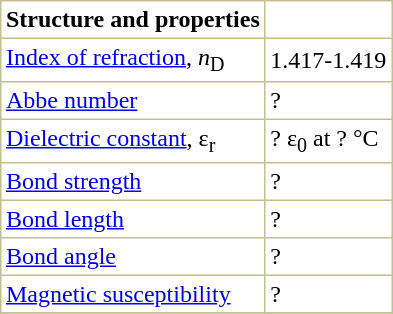<table border="1" cellspacing="0" cellpadding="3" style="margin: 0 0 0 0.5em; background: #FFFFFF; border-collapse: collapse; border-color: #C0C090;">
<tr>
<th>Structure and properties</th>
</tr>
<tr>
<td><a href='#'>Index of refraction</a>, <em>n</em><sub>D</sub></td>
<td>1.417-1.419</td>
</tr>
<tr>
<td><a href='#'>Abbe number</a></td>
<td>? </td>
</tr>
<tr>
<td><a href='#'>Dielectric constant</a>, ε<sub>r</sub></td>
<td>? ε<sub>0</sub> at ? °C </td>
</tr>
<tr>
<td><a href='#'>Bond strength</a></td>
<td>? </td>
</tr>
<tr>
<td><a href='#'>Bond length</a></td>
<td>? </td>
</tr>
<tr>
<td><a href='#'>Bond angle</a></td>
<td>? </td>
</tr>
<tr>
<td><a href='#'>Magnetic susceptibility</a></td>
<td>? </td>
</tr>
<tr>
</tr>
</table>
